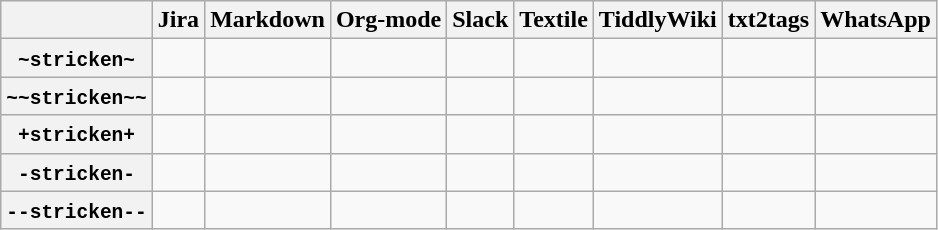<table class="wikitable sortable">
<tr>
<th></th>
<th>Jira</th>
<th>Markdown</th>
<th>Org-mode</th>
<th>Slack</th>
<th>Textile</th>
<th>TiddlyWiki</th>
<th>txt2tags</th>
<th>WhatsApp</th>
</tr>
<tr>
<th><code>~stricken~</code></th>
<td></td>
<td></td>
<td></td>
<td></td>
<td></td>
<td></td>
<td></td>
<td></td>
</tr>
<tr>
<th><code>~~stricken~~</code></th>
<td></td>
<td></td>
<td></td>
<td></td>
<td></td>
<td></td>
<td></td>
<td></td>
</tr>
<tr>
<th><code>+stricken+</code></th>
<td></td>
<td></td>
<td></td>
<td></td>
<td></td>
<td></td>
<td></td>
<td></td>
</tr>
<tr>
<th><code>-stricken-</code></th>
<td></td>
<td></td>
<td></td>
<td></td>
<td></td>
<td></td>
<td></td>
<td></td>
</tr>
<tr>
<th><code>--stricken--</code></th>
<td></td>
<td></td>
<td></td>
<td></td>
<td></td>
<td></td>
<td></td>
<td></td>
</tr>
</table>
